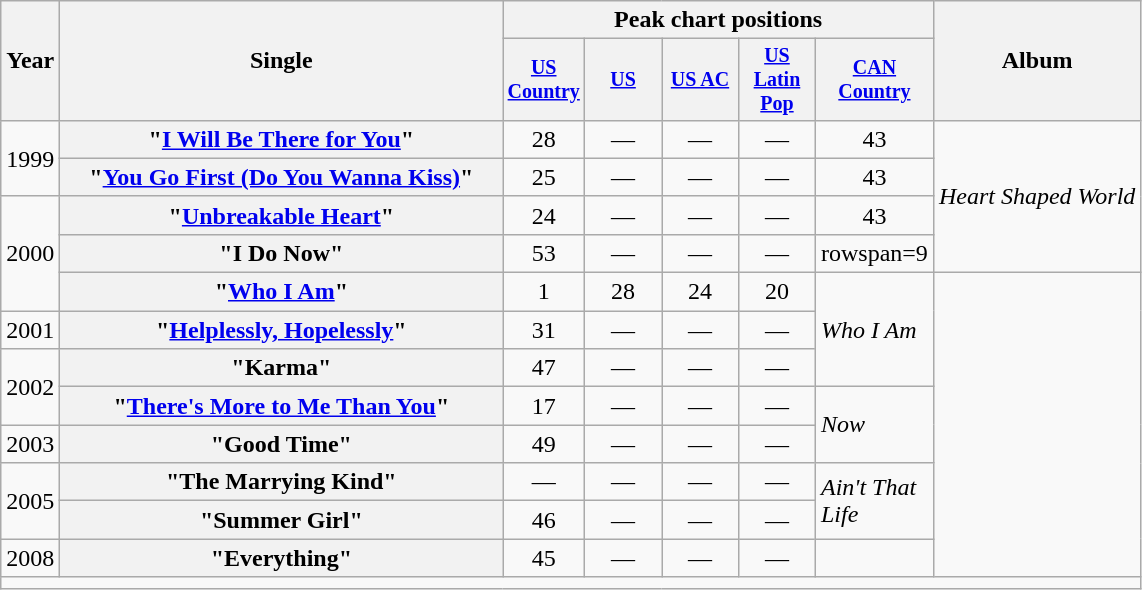<table class="wikitable plainrowheaders" style="text-align:center;">
<tr>
<th rowspan="2">Year</th>
<th rowspan="2" style="width:18em;">Single</th>
<th colspan="5">Peak chart positions</th>
<th rowspan="2">Album</th>
</tr>
<tr style="font-size:smaller;">
<th width="45"><a href='#'>US Country</a><br></th>
<th width="45"><a href='#'>US</a><br></th>
<th width="45"><a href='#'>US AC</a><br></th>
<th width="45"><a href='#'>US Latin Pop</a><br></th>
<th width="45"><a href='#'>CAN Country</a><br></th>
</tr>
<tr>
<td rowspan="2">1999</td>
<th scope="row">"<a href='#'>I Will Be There for You</a>"</th>
<td>28</td>
<td>—</td>
<td>—</td>
<td>—</td>
<td>43</td>
<td align="left" rowspan="4"><em>Heart Shaped World</em></td>
</tr>
<tr>
<th scope="row">"<a href='#'>You Go First (Do You Wanna Kiss)</a>"</th>
<td>25</td>
<td>—</td>
<td>—</td>
<td>—</td>
<td>43</td>
</tr>
<tr>
<td rowspan="3">2000</td>
<th scope="row">"<a href='#'>Unbreakable Heart</a>"</th>
<td>24</td>
<td>—</td>
<td>—</td>
<td>—</td>
<td>43</td>
</tr>
<tr>
<th scope="row">"I Do Now"</th>
<td>53</td>
<td>—</td>
<td>—</td>
<td>—</td>
<td>rowspan=9 </td>
</tr>
<tr>
<th scope="row">"<a href='#'>Who I Am</a>"</th>
<td>1</td>
<td>28</td>
<td>24</td>
<td>20</td>
<td align="left" rowspan="3"><em>Who I Am</em></td>
</tr>
<tr>
<td>2001</td>
<th scope="row">"<a href='#'>Helplessly, Hopelessly</a>"</th>
<td>31</td>
<td>—</td>
<td>—</td>
<td>—</td>
</tr>
<tr>
<td rowspan="2">2002</td>
<th scope="row">"Karma"</th>
<td>47</td>
<td>—</td>
<td>—</td>
<td>—</td>
</tr>
<tr>
<th scope="row">"<a href='#'>There's More to Me Than You</a>"</th>
<td>17</td>
<td>—</td>
<td>—</td>
<td>—</td>
<td align="left" rowspan="2"><em>Now</em></td>
</tr>
<tr>
<td>2003</td>
<th scope="row">"Good Time"</th>
<td>49</td>
<td>—</td>
<td>—</td>
<td>—</td>
</tr>
<tr>
<td rowspan="2">2005</td>
<th scope="row">"The Marrying Kind"</th>
<td>—</td>
<td>—</td>
<td>—</td>
<td>—</td>
<td align="left" rowspan="2"><em>Ain't That Life</em> </td>
</tr>
<tr>
<th scope="row">"Summer Girl"</th>
<td>46</td>
<td>—</td>
<td>—</td>
<td>—</td>
</tr>
<tr>
<td>2008</td>
<th scope="row">"Everything"</th>
<td>45</td>
<td>—</td>
<td>—</td>
<td>—</td>
<td></td>
</tr>
<tr>
<td colspan=8></td>
</tr>
</table>
